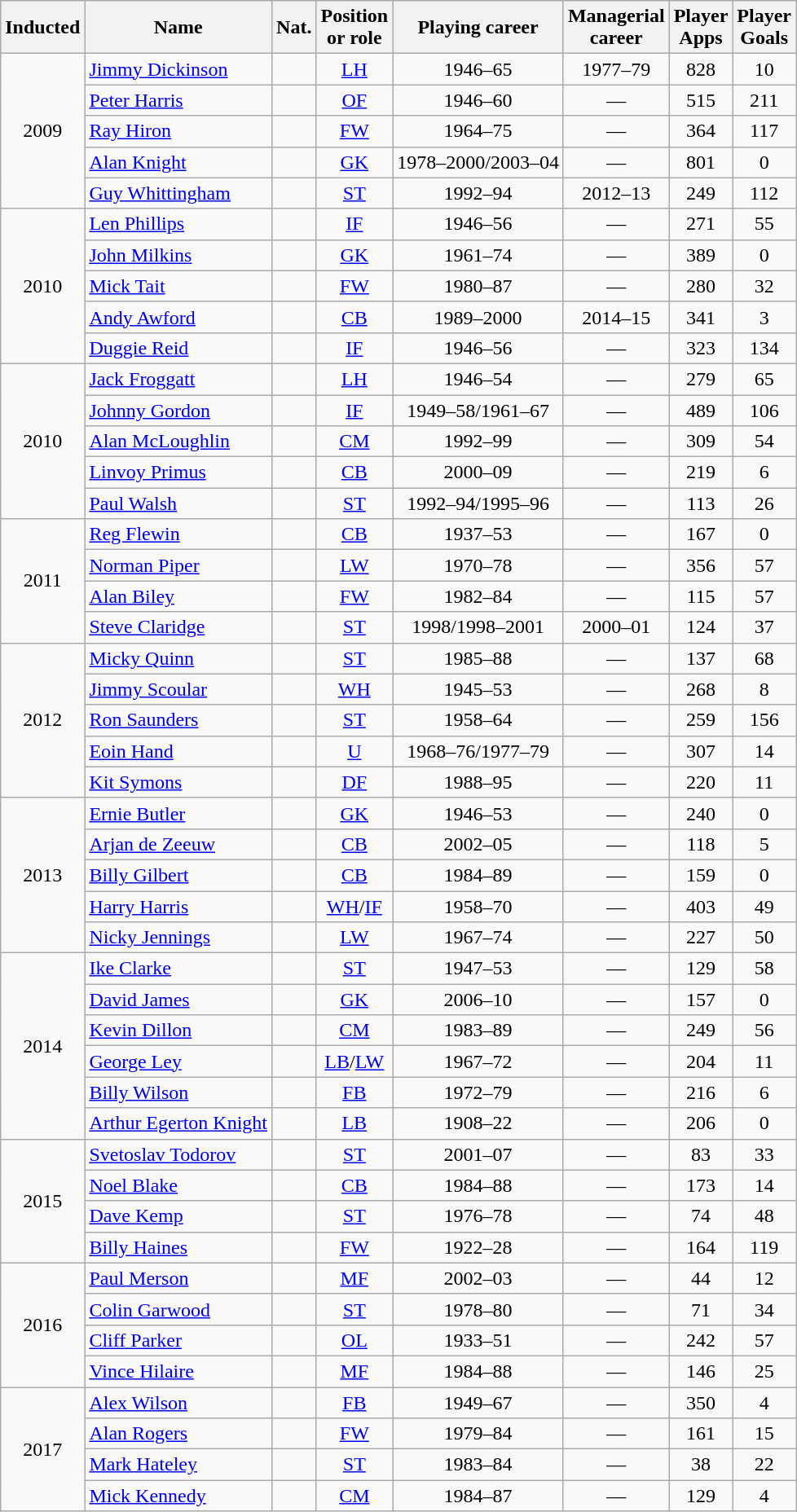<table class="wikitable collapsible collapsed" style="text-align: center;">
<tr>
<th>Inducted</th>
<th>Name</th>
<th>Nat.</th>
<th>Position<br>or role</th>
<th>Playing career</th>
<th>Managerial<br>career</th>
<th>Player<br>Apps</th>
<th>Player<br>Goals</th>
</tr>
<tr>
<td rowspan="5">2009</td>
<td align="left"><a href='#'>Jimmy Dickinson</a></td>
<td></td>
<td><a href='#'>LH</a></td>
<td>1946–65</td>
<td>1977–79</td>
<td>828</td>
<td>10</td>
</tr>
<tr>
<td align="left"><a href='#'>Peter Harris</a></td>
<td></td>
<td><a href='#'>OF</a></td>
<td>1946–60</td>
<td>—</td>
<td>515</td>
<td>211</td>
</tr>
<tr>
<td align="left"><a href='#'>Ray Hiron</a></td>
<td></td>
<td><a href='#'>FW</a></td>
<td>1964–75</td>
<td>—</td>
<td>364</td>
<td>117</td>
</tr>
<tr>
<td align="left"><a href='#'>Alan Knight</a></td>
<td></td>
<td><a href='#'>GK</a></td>
<td>1978–2000/2003–04</td>
<td>—</td>
<td>801</td>
<td>0</td>
</tr>
<tr>
<td align="left"><a href='#'>Guy Whittingham</a></td>
<td></td>
<td><a href='#'>ST</a></td>
<td>1992–94</td>
<td>2012–13</td>
<td>249</td>
<td>112</td>
</tr>
<tr>
<td rowspan="5">2010</td>
<td align="left"><a href='#'>Len Phillips</a></td>
<td></td>
<td><a href='#'>IF</a></td>
<td>1946–56</td>
<td>—</td>
<td>271</td>
<td>55</td>
</tr>
<tr>
<td align="left"><a href='#'>John Milkins</a></td>
<td></td>
<td><a href='#'>GK</a></td>
<td>1961–74</td>
<td>—</td>
<td>389</td>
<td>0</td>
</tr>
<tr>
<td align="left"><a href='#'>Mick Tait</a></td>
<td></td>
<td><a href='#'>FW</a></td>
<td>1980–87</td>
<td>—</td>
<td>280</td>
<td>32</td>
</tr>
<tr>
<td align="left"><a href='#'>Andy Awford</a></td>
<td></td>
<td><a href='#'>CB</a></td>
<td>1989–2000</td>
<td>2014–15</td>
<td>341</td>
<td>3</td>
</tr>
<tr>
<td align="left"><a href='#'>Duggie Reid</a></td>
<td></td>
<td><a href='#'>IF</a></td>
<td>1946–56</td>
<td>—</td>
<td>323</td>
<td>134</td>
</tr>
<tr>
<td rowspan="5">2010</td>
<td align="left"><a href='#'>Jack Froggatt</a></td>
<td></td>
<td><a href='#'>LH</a></td>
<td>1946–54</td>
<td>—</td>
<td>279</td>
<td>65</td>
</tr>
<tr>
<td align="left"><a href='#'>Johnny Gordon</a></td>
<td></td>
<td><a href='#'>IF</a></td>
<td>1949–58/1961–67</td>
<td>—</td>
<td>489</td>
<td>106</td>
</tr>
<tr>
<td align="left"><a href='#'>Alan McLoughlin</a></td>
<td></td>
<td><a href='#'>CM</a></td>
<td>1992–99</td>
<td>—</td>
<td>309</td>
<td>54</td>
</tr>
<tr>
<td align="left"><a href='#'>Linvoy Primus</a></td>
<td></td>
<td><a href='#'>CB</a></td>
<td>2000–09</td>
<td>—</td>
<td>219</td>
<td>6</td>
</tr>
<tr>
<td align="left"><a href='#'>Paul Walsh</a></td>
<td></td>
<td><a href='#'>ST</a></td>
<td>1992–94/1995–96</td>
<td>—</td>
<td>113</td>
<td>26</td>
</tr>
<tr>
<td rowspan="4">2011</td>
<td align="left"><a href='#'>Reg Flewin</a></td>
<td></td>
<td><a href='#'>CB</a></td>
<td>1937–53</td>
<td>—</td>
<td>167</td>
<td>0</td>
</tr>
<tr>
<td align="left"><a href='#'>Norman Piper</a></td>
<td></td>
<td><a href='#'>LW</a></td>
<td>1970–78</td>
<td>—</td>
<td>356</td>
<td>57</td>
</tr>
<tr>
<td align="left"><a href='#'>Alan Biley</a></td>
<td></td>
<td><a href='#'>FW</a></td>
<td>1982–84</td>
<td>—</td>
<td>115</td>
<td>57</td>
</tr>
<tr>
<td align="left"><a href='#'>Steve Claridge</a></td>
<td></td>
<td><a href='#'>ST</a></td>
<td>1998/1998–2001</td>
<td>2000–01</td>
<td>124</td>
<td>37</td>
</tr>
<tr>
<td rowspan="5">2012</td>
<td align="left"><a href='#'>Micky Quinn</a></td>
<td></td>
<td><a href='#'>ST</a></td>
<td>1985–88</td>
<td>—</td>
<td>137</td>
<td>68</td>
</tr>
<tr>
<td align="left"><a href='#'>Jimmy Scoular</a></td>
<td></td>
<td><a href='#'>WH</a></td>
<td>1945–53</td>
<td>—</td>
<td>268</td>
<td>8</td>
</tr>
<tr>
<td align="left"><a href='#'>Ron Saunders</a></td>
<td></td>
<td><a href='#'>ST</a></td>
<td>1958–64</td>
<td>—</td>
<td>259</td>
<td>156</td>
</tr>
<tr>
<td align="left"><a href='#'>Eoin Hand</a></td>
<td></td>
<td><a href='#'>U</a></td>
<td>1968–76/1977–79</td>
<td>—</td>
<td>307</td>
<td>14</td>
</tr>
<tr>
<td align="left"><a href='#'>Kit Symons</a></td>
<td></td>
<td><a href='#'>DF</a></td>
<td>1988–95</td>
<td>—</td>
<td>220</td>
<td>11</td>
</tr>
<tr>
<td rowspan="5">2013</td>
<td align="left"><a href='#'>Ernie Butler</a></td>
<td></td>
<td><a href='#'>GK</a></td>
<td>1946–53</td>
<td>—</td>
<td>240</td>
<td>0</td>
</tr>
<tr>
<td align="left"><a href='#'>Arjan de Zeeuw</a></td>
<td></td>
<td><a href='#'>CB</a></td>
<td>2002–05</td>
<td>—</td>
<td>118</td>
<td>5</td>
</tr>
<tr>
<td align="left"><a href='#'>Billy Gilbert</a></td>
<td></td>
<td><a href='#'>CB</a></td>
<td>1984–89</td>
<td>—</td>
<td>159</td>
<td>0</td>
</tr>
<tr>
<td align="left"><a href='#'>Harry Harris</a></td>
<td></td>
<td><a href='#'>WH</a>/<a href='#'>IF</a></td>
<td>1958–70</td>
<td>—</td>
<td>403</td>
<td>49</td>
</tr>
<tr>
<td align="left"><a href='#'>Nicky Jennings</a></td>
<td></td>
<td><a href='#'>LW</a></td>
<td>1967–74</td>
<td>—</td>
<td>227</td>
<td>50</td>
</tr>
<tr>
<td rowspan="6">2014</td>
<td align="left"><a href='#'>Ike Clarke</a></td>
<td></td>
<td><a href='#'>ST</a></td>
<td>1947–53</td>
<td>—</td>
<td>129</td>
<td>58</td>
</tr>
<tr>
<td align="left"><a href='#'>David James</a></td>
<td></td>
<td><a href='#'>GK</a></td>
<td>2006–10</td>
<td>—</td>
<td>157</td>
<td>0</td>
</tr>
<tr>
<td align="left"><a href='#'>Kevin Dillon</a></td>
<td></td>
<td><a href='#'>CM</a></td>
<td>1983–89</td>
<td>—</td>
<td>249</td>
<td>56</td>
</tr>
<tr>
<td align="left"><a href='#'>George Ley</a></td>
<td></td>
<td><a href='#'>LB</a>/<a href='#'>LW</a></td>
<td>1967–72</td>
<td>—</td>
<td>204</td>
<td>11</td>
</tr>
<tr>
<td align="left"><a href='#'>Billy Wilson</a></td>
<td></td>
<td><a href='#'>FB</a></td>
<td>1972–79</td>
<td>—</td>
<td>216</td>
<td>6</td>
</tr>
<tr>
<td align="left"><a href='#'>Arthur Egerton Knight</a></td>
<td></td>
<td><a href='#'>LB</a></td>
<td>1908–22</td>
<td>—</td>
<td>206</td>
<td>0</td>
</tr>
<tr>
<td rowspan="4">2015</td>
<td align="left"><a href='#'>Svetoslav Todorov</a></td>
<td></td>
<td><a href='#'>ST</a></td>
<td>2001–07</td>
<td>—</td>
<td>83</td>
<td>33</td>
</tr>
<tr>
<td align="left"><a href='#'>Noel Blake</a></td>
<td></td>
<td><a href='#'>CB</a></td>
<td>1984–88</td>
<td>—</td>
<td>173</td>
<td>14</td>
</tr>
<tr>
<td align="left"><a href='#'>Dave Kemp</a></td>
<td></td>
<td><a href='#'>ST</a></td>
<td>1976–78</td>
<td>—</td>
<td>74</td>
<td>48</td>
</tr>
<tr>
<td align="left"><a href='#'>Billy Haines</a></td>
<td></td>
<td><a href='#'>FW</a></td>
<td>1922–28</td>
<td>—</td>
<td>164</td>
<td>119</td>
</tr>
<tr>
<td rowspan="4">2016</td>
<td align="left"><a href='#'>Paul Merson</a></td>
<td></td>
<td><a href='#'>MF</a></td>
<td>2002–03</td>
<td>—</td>
<td>44</td>
<td>12</td>
</tr>
<tr>
<td align="left"><a href='#'>Colin Garwood</a></td>
<td></td>
<td><a href='#'>ST</a></td>
<td>1978–80</td>
<td>—</td>
<td>71</td>
<td>34</td>
</tr>
<tr>
<td align="left"><a href='#'>Cliff Parker</a></td>
<td></td>
<td><a href='#'>OL</a></td>
<td>1933–51</td>
<td>—</td>
<td>242</td>
<td>57</td>
</tr>
<tr>
<td align="left"><a href='#'>Vince Hilaire</a></td>
<td></td>
<td><a href='#'>MF</a></td>
<td>1984–88</td>
<td>—</td>
<td>146</td>
<td>25</td>
</tr>
<tr>
<td rowspan="4">2017</td>
<td align="left"><a href='#'>Alex Wilson</a></td>
<td></td>
<td><a href='#'>FB</a></td>
<td>1949–67</td>
<td>—</td>
<td>350</td>
<td>4</td>
</tr>
<tr>
<td align="left"><a href='#'>Alan Rogers</a></td>
<td></td>
<td><a href='#'>FW</a></td>
<td>1979–84</td>
<td>—</td>
<td>161</td>
<td>15</td>
</tr>
<tr>
<td align="left"><a href='#'>Mark Hateley</a></td>
<td></td>
<td><a href='#'>ST</a></td>
<td>1983–84</td>
<td>—</td>
<td>38</td>
<td>22</td>
</tr>
<tr>
<td align="left"><a href='#'>Mick Kennedy</a></td>
<td></td>
<td><a href='#'>CM</a></td>
<td>1984–87</td>
<td>—</td>
<td>129</td>
<td>4</td>
</tr>
</table>
